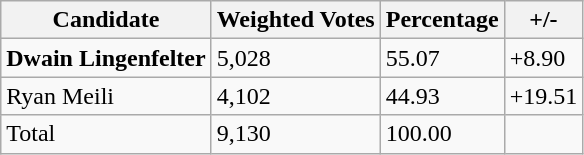<table class="wikitable">
<tr>
<th>Candidate</th>
<th>Weighted Votes</th>
<th>Percentage</th>
<th>+/-</th>
</tr>
<tr>
<td><strong>Dwain Lingenfelter</strong></td>
<td>5,028</td>
<td>55.07</td>
<td>+8.90</td>
</tr>
<tr>
<td>Ryan Meili</td>
<td>4,102</td>
<td>44.93</td>
<td>+19.51</td>
</tr>
<tr>
<td>Total</td>
<td>9,130</td>
<td>100.00</td>
</tr>
</table>
